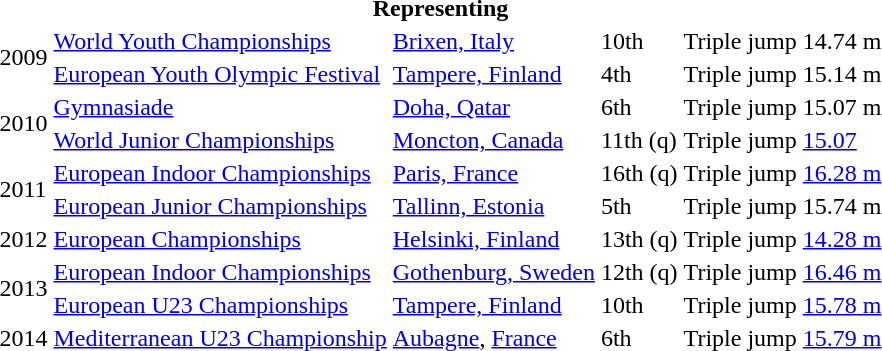<table>
<tr>
<th colspan="6">Representing </th>
</tr>
<tr>
<td rowspan=2>2009</td>
<td><a href='#'>World Youth Championships</a></td>
<td><a href='#'>Brixen, Italy</a></td>
<td>10th</td>
<td>Triple jump</td>
<td>14.74 m</td>
</tr>
<tr>
<td><a href='#'>European Youth Olympic Festival</a></td>
<td><a href='#'>Tampere, Finland</a></td>
<td>4th</td>
<td>Triple jump</td>
<td>15.14 m</td>
</tr>
<tr>
<td rowspan=2>2010</td>
<td><a href='#'>Gymnasiade</a></td>
<td><a href='#'>Doha, Qatar</a></td>
<td>6th</td>
<td>Triple jump</td>
<td>15.07 m</td>
</tr>
<tr>
<td><a href='#'>World Junior Championships</a></td>
<td><a href='#'>Moncton, Canada</a></td>
<td>11th (q)</td>
<td>Triple jump</td>
<td><a href='#'>15.07</a></td>
</tr>
<tr>
<td rowspan=2>2011</td>
<td><a href='#'>European Indoor Championships</a></td>
<td><a href='#'>Paris, France</a></td>
<td>16th (q)</td>
<td>Triple jump</td>
<td><a href='#'>16.28 m</a></td>
</tr>
<tr>
<td><a href='#'>European Junior Championships</a></td>
<td><a href='#'>Tallinn, Estonia</a></td>
<td>5th</td>
<td>Triple jump</td>
<td>15.74 m</td>
</tr>
<tr>
<td>2012</td>
<td><a href='#'>European Championships</a></td>
<td><a href='#'>Helsinki, Finland</a></td>
<td>13th (q)</td>
<td>Triple jump</td>
<td><a href='#'>14.28 m</a></td>
</tr>
<tr>
<td rowspan=2>2013</td>
<td><a href='#'>European Indoor Championships</a></td>
<td><a href='#'>Gothenburg, Sweden</a></td>
<td>12th (q)</td>
<td>Triple jump</td>
<td><a href='#'>16.46 m</a></td>
</tr>
<tr>
<td><a href='#'>European U23 Championships</a></td>
<td><a href='#'>Tampere, Finland</a></td>
<td>10th</td>
<td>Triple jump</td>
<td><a href='#'>15.78 m</a></td>
</tr>
<tr>
<td>2014</td>
<td><a href='#'>Mediterranean U23 Championship</a></td>
<td><a href='#'>Aubagne</a>, <a href='#'>France</a></td>
<td>6th</td>
<td>Triple jump</td>
<td><a href='#'>15.79 m</a></td>
</tr>
</table>
